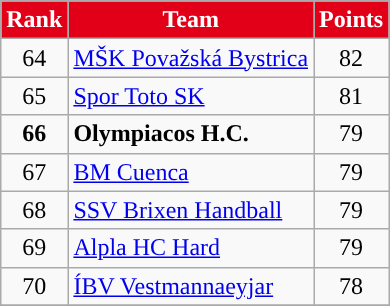<table class="wikitable" style="text-align: center">
<tr>
<th style="color:#FFFFFF; background:#E20019">Rank</th>
<th style="color:#FFFFFF; background:#E20019">Team</th>
<th style="color:#FFFFFF; background:#E20019">Points</th>
</tr>
<tr>
<td>64</td>
<td align=left> <a href='#'>MŠK Považská Bystrica</a></td>
<td>82</td>
</tr>
<tr>
<td>65</td>
<td align=left> <a href='#'>Spor Toto SK</a></td>
<td>81</td>
</tr>
<tr>
<td><strong>66</strong></td>
<td align=left> <strong>Olympiacos H.C.</strong></td>
<td>79</td>
</tr>
<tr>
<td>67</td>
<td align=left> <a href='#'>BM Cuenca</a></td>
<td>79</td>
</tr>
<tr>
<td>68</td>
<td align=left> <a href='#'>SSV Brixen Handball</a></td>
<td>79</td>
</tr>
<tr>
<td>69</td>
<td align=left> <a href='#'>Alpla HC Hard</a></td>
<td>79</td>
</tr>
<tr>
<td>70</td>
<td align=left> <a href='#'>ÍBV Vestmannaeyjar</a></td>
<td>78</td>
</tr>
<tr>
</tr>
</table>
